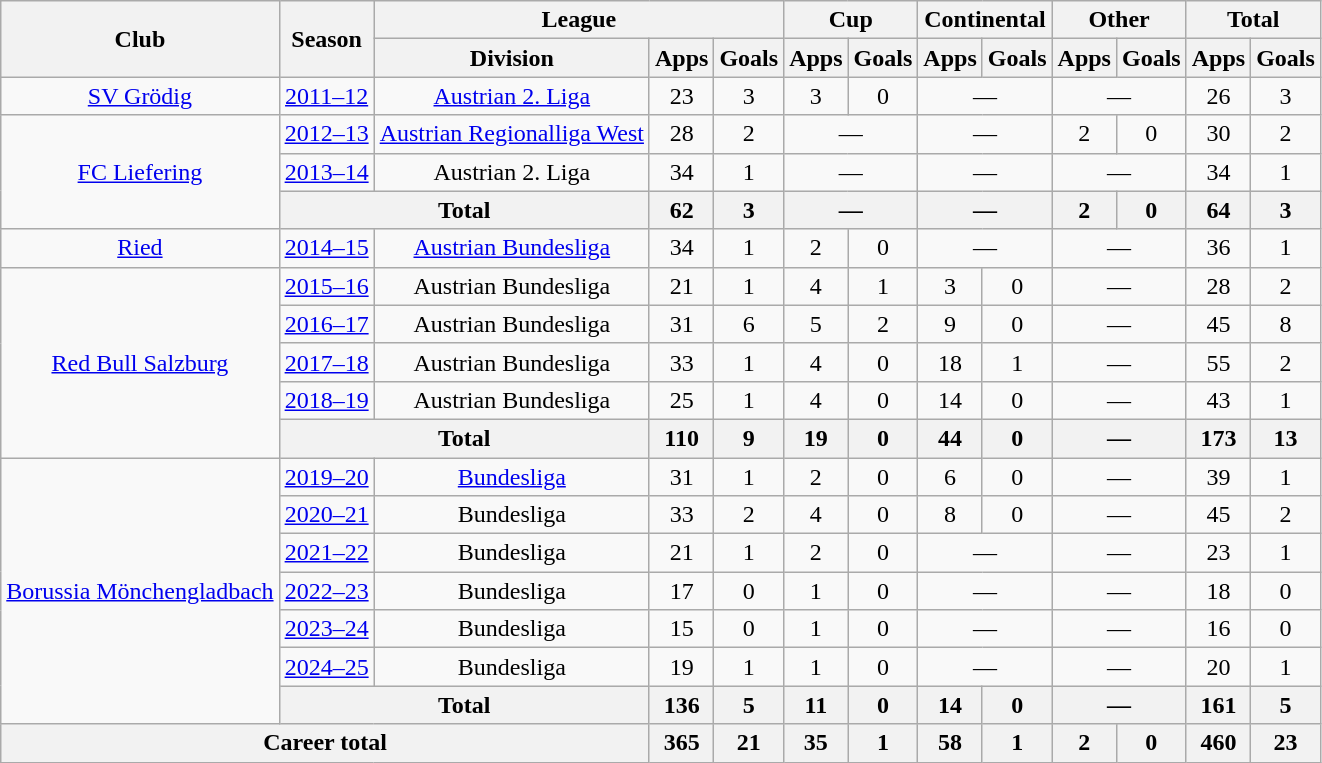<table class="wikitable" style="text-align:center">
<tr>
<th rowspan="2">Club</th>
<th rowspan="2">Season</th>
<th colspan="3">League</th>
<th colspan="2">Cup</th>
<th colspan="2">Continental</th>
<th colspan="2">Other</th>
<th colspan="2">Total</th>
</tr>
<tr>
<th>Division</th>
<th>Apps</th>
<th>Goals</th>
<th>Apps</th>
<th>Goals</th>
<th>Apps</th>
<th>Goals</th>
<th>Apps</th>
<th>Goals</th>
<th>Apps</th>
<th>Goals</th>
</tr>
<tr>
<td><a href='#'>SV Grödig</a></td>
<td><a href='#'>2011–12</a></td>
<td><a href='#'>Austrian 2. Liga</a></td>
<td>23</td>
<td>3</td>
<td>3</td>
<td>0</td>
<td colspan="2">—</td>
<td colspan="2">—</td>
<td>26</td>
<td>3</td>
</tr>
<tr>
<td rowspan="3"><a href='#'>FC Liefering</a></td>
<td><a href='#'>2012–13</a></td>
<td><a href='#'>Austrian Regionalliga West</a></td>
<td>28</td>
<td>2</td>
<td colspan="2">—</td>
<td colspan="2">—</td>
<td>2</td>
<td>0</td>
<td>30</td>
<td>2</td>
</tr>
<tr>
<td><a href='#'>2013–14</a></td>
<td>Austrian 2. Liga</td>
<td>34</td>
<td>1</td>
<td colspan="2">—</td>
<td colspan="2">—</td>
<td colspan="2">—</td>
<td>34</td>
<td>1</td>
</tr>
<tr>
<th colspan="2">Total</th>
<th>62</th>
<th>3</th>
<th colspan="2">—</th>
<th colspan="2">—</th>
<th>2</th>
<th>0</th>
<th>64</th>
<th>3</th>
</tr>
<tr>
<td><a href='#'>Ried</a></td>
<td><a href='#'>2014–15</a></td>
<td><a href='#'>Austrian Bundesliga</a></td>
<td>34</td>
<td>1</td>
<td>2</td>
<td>0</td>
<td colspan="2">—</td>
<td colspan="2">—</td>
<td>36</td>
<td>1</td>
</tr>
<tr>
<td rowspan="5"><a href='#'>Red Bull Salzburg</a></td>
<td><a href='#'>2015–16</a></td>
<td>Austrian Bundesliga</td>
<td>21</td>
<td>1</td>
<td>4</td>
<td>1</td>
<td>3</td>
<td>0</td>
<td colspan="2">—</td>
<td>28</td>
<td>2</td>
</tr>
<tr>
<td><a href='#'>2016–17</a></td>
<td>Austrian Bundesliga</td>
<td>31</td>
<td>6</td>
<td>5</td>
<td>2</td>
<td>9</td>
<td>0</td>
<td colspan="2">—</td>
<td>45</td>
<td>8</td>
</tr>
<tr>
<td><a href='#'>2017–18</a></td>
<td>Austrian Bundesliga</td>
<td>33</td>
<td>1</td>
<td>4</td>
<td>0</td>
<td>18</td>
<td>1</td>
<td colspan="2">—</td>
<td>55</td>
<td>2</td>
</tr>
<tr>
<td><a href='#'>2018–19</a></td>
<td>Austrian Bundesliga</td>
<td>25</td>
<td>1</td>
<td>4</td>
<td>0</td>
<td>14</td>
<td>0</td>
<td colspan="2">—</td>
<td>43</td>
<td>1</td>
</tr>
<tr>
<th colspan="2">Total</th>
<th>110</th>
<th>9</th>
<th>19</th>
<th>0</th>
<th>44</th>
<th>0</th>
<th colspan="2">—</th>
<th>173</th>
<th>13</th>
</tr>
<tr>
<td rowspan="7"><a href='#'>Borussia Mönchengladbach</a></td>
<td><a href='#'>2019–20</a></td>
<td><a href='#'>Bundesliga</a></td>
<td>31</td>
<td>1</td>
<td>2</td>
<td>0</td>
<td>6</td>
<td>0</td>
<td colspan="2">—</td>
<td>39</td>
<td>1</td>
</tr>
<tr>
<td><a href='#'>2020–21</a></td>
<td>Bundesliga</td>
<td>33</td>
<td>2</td>
<td>4</td>
<td>0</td>
<td>8</td>
<td>0</td>
<td colspan="2">—</td>
<td>45</td>
<td>2</td>
</tr>
<tr>
<td><a href='#'>2021–22</a></td>
<td>Bundesliga</td>
<td>21</td>
<td>1</td>
<td>2</td>
<td>0</td>
<td colspan="2">—</td>
<td colspan="2">—</td>
<td>23</td>
<td>1</td>
</tr>
<tr>
<td><a href='#'>2022–23</a></td>
<td>Bundesliga</td>
<td>17</td>
<td>0</td>
<td>1</td>
<td>0</td>
<td colspan="2">—</td>
<td colspan="2">—</td>
<td>18</td>
<td>0</td>
</tr>
<tr>
<td><a href='#'>2023–24</a></td>
<td>Bundesliga</td>
<td>15</td>
<td>0</td>
<td>1</td>
<td>0</td>
<td colspan="2">—</td>
<td colspan="2">—</td>
<td>16</td>
<td>0</td>
</tr>
<tr>
<td><a href='#'>2024–25</a></td>
<td>Bundesliga</td>
<td>19</td>
<td>1</td>
<td>1</td>
<td>0</td>
<td colspan="2">—</td>
<td colspan="2">—</td>
<td>20</td>
<td>1</td>
</tr>
<tr>
<th colspan="2">Total</th>
<th>136</th>
<th>5</th>
<th>11</th>
<th>0</th>
<th>14</th>
<th>0</th>
<th colspan="2">—</th>
<th>161</th>
<th>5</th>
</tr>
<tr>
<th colspan="3">Career total</th>
<th>365</th>
<th>21</th>
<th>35</th>
<th>1</th>
<th>58</th>
<th>1</th>
<th>2</th>
<th>0</th>
<th>460</th>
<th>23</th>
</tr>
</table>
